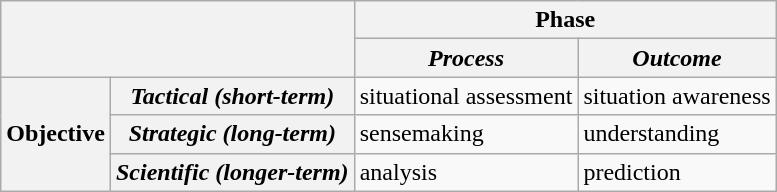<table class="wikitable">
<tr>
<th rowspan="2" colspan="2"></th>
<th colspan="2">Phase</th>
</tr>
<tr>
<th><em>Process</em></th>
<th><em>Outcome</em></th>
</tr>
<tr>
<th rowspan="3">Objective</th>
<th><em>Tactical (short-term)</em></th>
<td>situational assessment</td>
<td>situation awareness</td>
</tr>
<tr>
<th><em>Strategic (long-term)</em></th>
<td>sensemaking</td>
<td>understanding</td>
</tr>
<tr>
<th><em>Scientific (longer-term)</em></th>
<td>analysis</td>
<td>prediction</td>
</tr>
</table>
